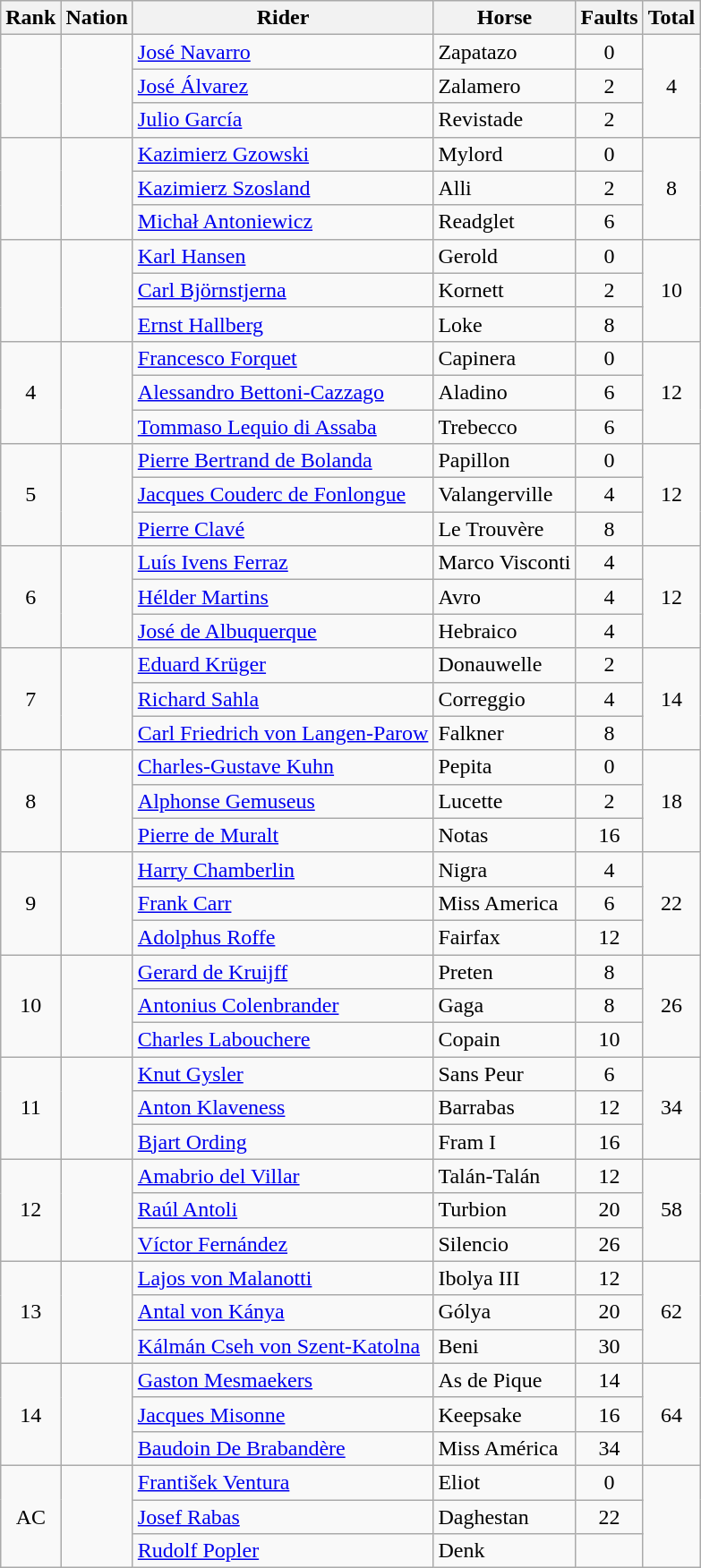<table class="wikitable sortable" style="text-align:center">
<tr>
<th>Rank</th>
<th>Nation</th>
<th>Rider</th>
<th>Horse</th>
<th>Faults</th>
<th>Total</th>
</tr>
<tr>
<td rowspan=3></td>
<td rowspan=3></td>
<td align=left><a href='#'>José Navarro</a></td>
<td align=left>Zapatazo</td>
<td>0</td>
<td rowspan=3>4</td>
</tr>
<tr>
<td align=left><a href='#'>José Álvarez</a></td>
<td align=left>Zalamero</td>
<td>2</td>
</tr>
<tr>
<td align=left><a href='#'>Julio García</a></td>
<td align=left>Revistade</td>
<td>2</td>
</tr>
<tr>
<td rowspan=3></td>
<td rowspan=3></td>
<td align=left><a href='#'>Kazimierz Gzowski</a></td>
<td align=left>Mylord</td>
<td>0</td>
<td rowspan=3>8</td>
</tr>
<tr>
<td align=left><a href='#'>Kazimierz Szosland</a></td>
<td align=left>Alli</td>
<td>2</td>
</tr>
<tr>
<td align=left><a href='#'>Michał Antoniewicz</a></td>
<td align=left>Readglet</td>
<td>6</td>
</tr>
<tr>
<td rowspan=3></td>
<td rowspan=3></td>
<td align=left><a href='#'>Karl Hansen</a></td>
<td align=left>Gerold</td>
<td>0</td>
<td rowspan=3>10</td>
</tr>
<tr>
<td align=left><a href='#'>Carl Björnstjerna</a></td>
<td align=left>Kornett</td>
<td>2</td>
</tr>
<tr>
<td align=left><a href='#'>Ernst Hallberg</a></td>
<td align=left>Loke</td>
<td>8</td>
</tr>
<tr>
<td rowspan=3>4</td>
<td rowspan=3></td>
<td align=left><a href='#'>Francesco Forquet</a></td>
<td align=left>Capinera</td>
<td>0</td>
<td rowspan=3>12</td>
</tr>
<tr>
<td align=left><a href='#'>Alessandro Bettoni-Cazzago</a></td>
<td align=left>Aladino</td>
<td>6</td>
</tr>
<tr>
<td align=left><a href='#'>Tommaso Lequio di Assaba</a></td>
<td align=left>Trebecco</td>
<td>6</td>
</tr>
<tr>
<td rowspan=3>5</td>
<td rowspan=3></td>
<td align=left><a href='#'>Pierre Bertrand de Bolanda</a></td>
<td align=left>Papillon</td>
<td>0</td>
<td rowspan=3>12</td>
</tr>
<tr>
<td align=left><a href='#'>Jacques Couderc de Fonlongue</a></td>
<td align=left>Valangerville</td>
<td>4</td>
</tr>
<tr>
<td align=left><a href='#'>Pierre Clavé</a></td>
<td align=left>Le Trouvère</td>
<td>8</td>
</tr>
<tr>
<td rowspan=3>6</td>
<td rowspan=3></td>
<td align=left><a href='#'>Luís Ivens Ferraz</a></td>
<td align=left>Marco Visconti</td>
<td>4</td>
<td rowspan=3>12</td>
</tr>
<tr>
<td align=left><a href='#'>Hélder Martins</a></td>
<td align=left>Avro</td>
<td>4</td>
</tr>
<tr>
<td align=left><a href='#'>José de Albuquerque</a></td>
<td align=left>Hebraico</td>
<td>4</td>
</tr>
<tr>
<td rowspan=3>7</td>
<td rowspan=3></td>
<td align=left><a href='#'>Eduard Krüger</a></td>
<td align=left>Donauwelle</td>
<td>2</td>
<td rowspan=3>14</td>
</tr>
<tr>
<td align=left><a href='#'>Richard Sahla</a></td>
<td align=left>Correggio</td>
<td>4</td>
</tr>
<tr>
<td align=left><a href='#'>Carl Friedrich von Langen-Parow</a></td>
<td align=left>Falkner</td>
<td>8</td>
</tr>
<tr>
<td rowspan=3>8</td>
<td rowspan=3></td>
<td align=left><a href='#'>Charles-Gustave Kuhn</a></td>
<td align=left>Pepita</td>
<td>0</td>
<td rowspan=3>18</td>
</tr>
<tr>
<td align=left><a href='#'>Alphonse Gemuseus</a></td>
<td align=left>Lucette</td>
<td>2</td>
</tr>
<tr>
<td align=left><a href='#'>Pierre de Muralt</a></td>
<td align=left>Notas</td>
<td>16</td>
</tr>
<tr>
<td rowspan=3>9</td>
<td rowspan=3></td>
<td align=left><a href='#'>Harry Chamberlin</a></td>
<td align=left>Nigra</td>
<td>4</td>
<td rowspan=3>22</td>
</tr>
<tr>
<td align=left><a href='#'>Frank Carr</a></td>
<td align=left>Miss America</td>
<td>6</td>
</tr>
<tr>
<td align=left><a href='#'>Adolphus Roffe</a></td>
<td align=left>Fairfax</td>
<td>12</td>
</tr>
<tr>
<td rowspan=3>10</td>
<td rowspan=3></td>
<td align=left><a href='#'>Gerard de Kruijff</a></td>
<td align=left>Preten</td>
<td>8</td>
<td rowspan=3>26</td>
</tr>
<tr>
<td align=left><a href='#'>Antonius Colenbrander</a></td>
<td align=left>Gaga</td>
<td>8</td>
</tr>
<tr>
<td align=left><a href='#'>Charles Labouchere</a></td>
<td align=left>Copain</td>
<td>10</td>
</tr>
<tr>
<td rowspan=3>11</td>
<td rowspan=3></td>
<td align=left><a href='#'>Knut Gysler</a></td>
<td align=left>Sans Peur</td>
<td>6</td>
<td rowspan=3>34</td>
</tr>
<tr>
<td align=left><a href='#'>Anton Klaveness</a></td>
<td align=left>Barrabas</td>
<td>12</td>
</tr>
<tr>
<td align=left><a href='#'>Bjart Ording</a></td>
<td align=left>Fram I</td>
<td>16</td>
</tr>
<tr>
<td rowspan=3>12</td>
<td rowspan=3></td>
<td align=left><a href='#'>Amabrio del Villar</a></td>
<td align=left>Talán-Talán</td>
<td>12</td>
<td rowspan=3>58</td>
</tr>
<tr>
<td align=left><a href='#'>Raúl Antoli</a></td>
<td align=left>Turbion</td>
<td>20</td>
</tr>
<tr>
<td align=left><a href='#'>Víctor Fernández</a></td>
<td align=left>Silencio</td>
<td>26</td>
</tr>
<tr>
<td rowspan=3>13</td>
<td rowspan=3></td>
<td align=left><a href='#'>Lajos von Malanotti</a></td>
<td align=left>Ibolya III</td>
<td>12</td>
<td rowspan=3>62</td>
</tr>
<tr>
<td align=left><a href='#'>Antal von Kánya</a></td>
<td align=left>Gólya</td>
<td>20</td>
</tr>
<tr>
<td align=left><a href='#'>Kálmán Cseh von Szent-Katolna</a></td>
<td align=left>Beni</td>
<td>30</td>
</tr>
<tr>
<td rowspan=3>14</td>
<td rowspan=3></td>
<td align=left><a href='#'>Gaston Mesmaekers</a></td>
<td align=left>As de Pique</td>
<td>14</td>
<td rowspan=3>64</td>
</tr>
<tr>
<td align=left><a href='#'>Jacques Misonne</a></td>
<td align=left>Keepsake</td>
<td>16</td>
</tr>
<tr>
<td align=left><a href='#'>Baudoin De Brabandère</a></td>
<td align=left>Miss América</td>
<td>34</td>
</tr>
<tr>
<td rowspan=3>AC</td>
<td rowspan=3></td>
<td align=left><a href='#'>František Ventura</a></td>
<td align=left>Eliot</td>
<td>0</td>
<td rowspan=3></td>
</tr>
<tr>
<td align=left><a href='#'>Josef Rabas</a></td>
<td align=left>Daghestan</td>
<td>22</td>
</tr>
<tr>
<td align=left><a href='#'>Rudolf Popler</a></td>
<td align=left>Denk</td>
<td></td>
</tr>
</table>
